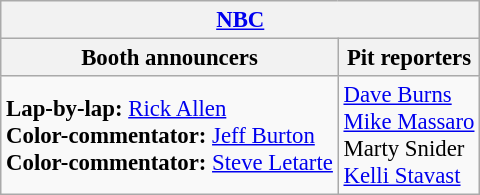<table class="wikitable" style="font-size: 95%;">
<tr>
<th colspan="2"><a href='#'>NBC</a></th>
</tr>
<tr>
<th>Booth announcers</th>
<th>Pit reporters</th>
</tr>
<tr>
<td><strong>Lap-by-lap:</strong> <a href='#'>Rick Allen</a><br><strong>Color-commentator:</strong> <a href='#'>Jeff Burton</a><br><strong>Color-commentator:</strong> <a href='#'>Steve Letarte</a></td>
<td><a href='#'>Dave Burns</a><br><a href='#'>Mike Massaro</a><br>Marty Snider<br><a href='#'>Kelli Stavast</a></td>
</tr>
</table>
